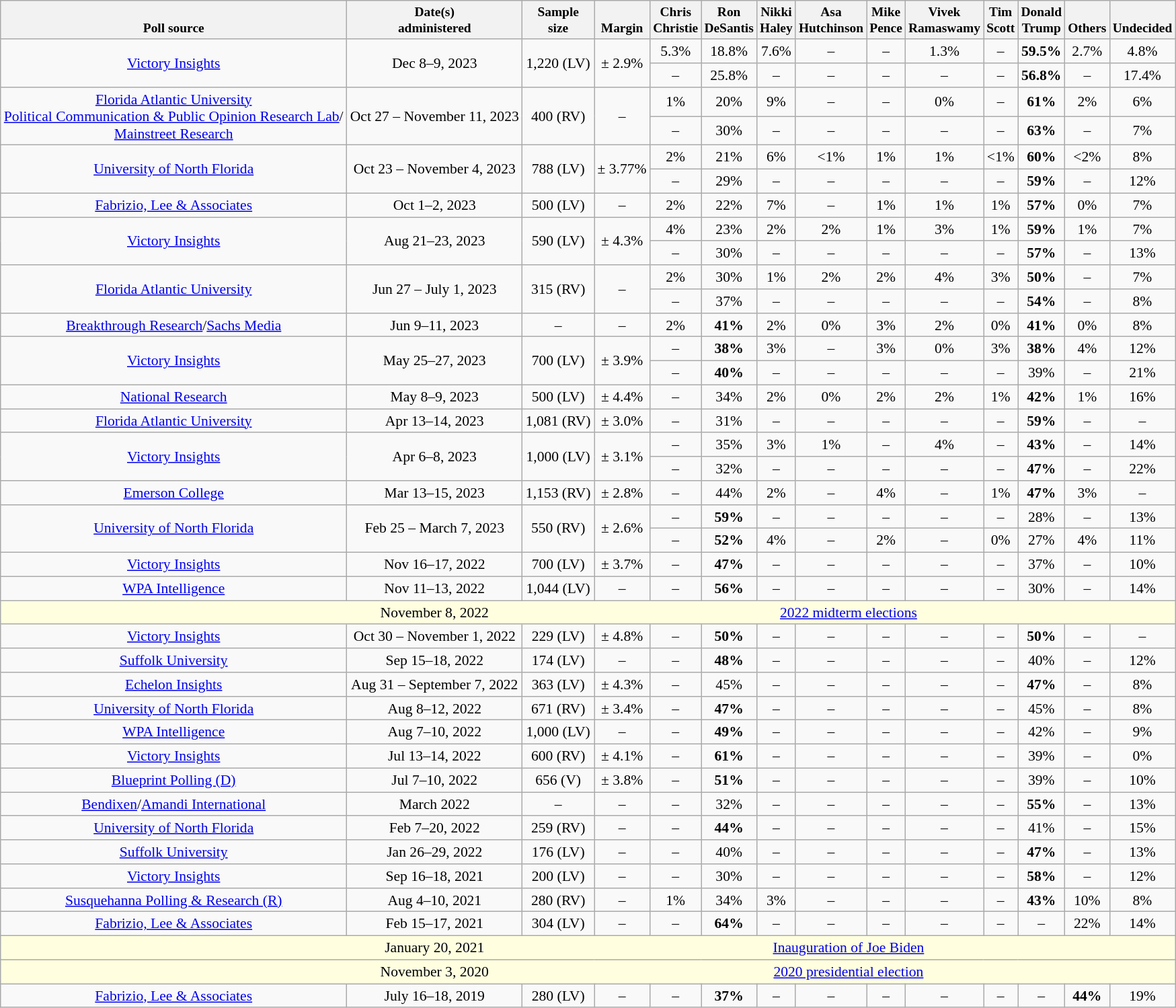<table class="wikitable mw-datatable" style="font-size:90%;text-align:center;">
<tr valign=bottom style="font-size:90%;">
<th>Poll source</th>
<th>Date(s)<br>administered</th>
<th>Sample<br>size</th>
<th>Margin<br></th>
<th>Chris<br>Christie</th>
<th>Ron<br>DeSantis</th>
<th>Nikki<br>Haley</th>
<th>Asa<br>Hutchinson</th>
<th>Mike<br>Pence</th>
<th>Vivek<br>Ramaswamy</th>
<th>Tim<br>Scott</th>
<th>Donald<br>Trump</th>
<th>Others</th>
<th>Undecided</th>
</tr>
<tr>
<td rowspan="2"><a href='#'>Victory Insights</a></td>
<td rowspan="2">Dec 8–9, 2023</td>
<td rowspan="2">1,220 (LV)</td>
<td rowspan="2">± 2.9%</td>
<td>5.3%</td>
<td>18.8%</td>
<td>7.6%</td>
<td>–</td>
<td>–</td>
<td>1.3%</td>
<td>–</td>
<td><strong>59.5%</strong></td>
<td>2.7%</td>
<td>4.8%</td>
</tr>
<tr>
<td>–</td>
<td>25.8%</td>
<td>–</td>
<td>–</td>
<td>–</td>
<td>–</td>
<td>–</td>
<td><strong>56.8%</strong></td>
<td>–</td>
<td>17.4%</td>
</tr>
<tr>
<td rowspan="2"><a href='#'>Florida Atlantic University<br>Political Communication & Public Opinion Research Lab</a>/<a href='#'><br>Mainstreet Research</a></td>
<td rowspan="2">Oct 27 –  November 11, 2023</td>
<td rowspan="2">400 (RV)</td>
<td rowspan="2">–</td>
<td>1%</td>
<td>20%</td>
<td>9%</td>
<td>–</td>
<td>–</td>
<td>0%</td>
<td>–</td>
<td><strong>61%</strong></td>
<td>2%</td>
<td>6%</td>
</tr>
<tr>
<td>–</td>
<td>30%</td>
<td>–</td>
<td>–</td>
<td>–</td>
<td>–</td>
<td>–</td>
<td><strong>63%</strong></td>
<td>–</td>
<td>7%</td>
</tr>
<tr>
<td rowspan="2"><a href='#'>University of North Florida</a></td>
<td rowspan="2">Oct 23 –  November 4, 2023</td>
<td rowspan="2">788 (LV)</td>
<td rowspan="2">± 3.77%</td>
<td>2%</td>
<td>21%</td>
<td>6%</td>
<td><1%</td>
<td>1%</td>
<td>1%</td>
<td><1%</td>
<td><strong>60%</strong></td>
<td><2%</td>
<td>8%</td>
</tr>
<tr>
<td>–</td>
<td>29%</td>
<td>–</td>
<td>–</td>
<td>–</td>
<td>–</td>
<td>–</td>
<td><strong>59%</strong></td>
<td>–</td>
<td>12%</td>
</tr>
<tr>
<td><a href='#'>Fabrizio, Lee & Associates</a></td>
<td>Oct 1–2, 2023</td>
<td>500 (LV)</td>
<td>–</td>
<td>2%</td>
<td>22%</td>
<td>7%</td>
<td>–</td>
<td>1%</td>
<td>1%</td>
<td>1%</td>
<td><strong>57%</strong></td>
<td>0%</td>
<td>7%</td>
</tr>
<tr>
<td rowspan="2"><a href='#'>Victory Insights</a></td>
<td rowspan="2">Aug 21–23, 2023</td>
<td rowspan="2">590 (LV)</td>
<td rowspan="2">± 4.3%</td>
<td>4%</td>
<td>23%</td>
<td>2%</td>
<td>2%</td>
<td>1%</td>
<td>3%</td>
<td>1%</td>
<td><strong>59%</strong></td>
<td>1%</td>
<td>7%</td>
</tr>
<tr>
<td>–</td>
<td>30%</td>
<td>–</td>
<td>–</td>
<td>–</td>
<td>–</td>
<td>–</td>
<td><strong>57%</strong></td>
<td>–</td>
<td>13%</td>
</tr>
<tr>
<td rowspan="2"><a href='#'>Florida Atlantic University</a></td>
<td rowspan="2">Jun 27 – July 1, 2023</td>
<td rowspan="2">315 (RV)</td>
<td rowspan="2">–</td>
<td>2%</td>
<td>30%</td>
<td>1%</td>
<td>2%</td>
<td>2%</td>
<td>4%</td>
<td>3%</td>
<td><strong>50%</strong></td>
<td>–</td>
<td>7%</td>
</tr>
<tr>
<td>–</td>
<td>37%</td>
<td>–</td>
<td>–</td>
<td>–</td>
<td>–</td>
<td>–</td>
<td><strong>54%</strong></td>
<td>–</td>
<td>8%</td>
</tr>
<tr>
<td><a href='#'>Breakthrough Research</a>/<a href='#'>Sachs Media</a></td>
<td>Jun 9–11, 2023</td>
<td>–</td>
<td>–</td>
<td>2%</td>
<td><strong>41%</strong></td>
<td>2%</td>
<td>0%</td>
<td>3%</td>
<td>2%</td>
<td>0%</td>
<td><strong>41%</strong></td>
<td>0%</td>
<td>8%</td>
</tr>
<tr>
<td rowspan="2"><a href='#'>Victory Insights</a></td>
<td rowspan="2">May 25–27, 2023</td>
<td rowspan="2">700 (LV)</td>
<td rowspan="2">± 3.9%</td>
<td>–</td>
<td><strong>38%</strong></td>
<td>3%</td>
<td>–</td>
<td>3%</td>
<td>0%</td>
<td>3%</td>
<td><strong>38%</strong></td>
<td>4%</td>
<td>12%</td>
</tr>
<tr>
<td>–</td>
<td><strong>40%</strong></td>
<td>–</td>
<td>–</td>
<td>–</td>
<td>–</td>
<td>–</td>
<td>39%</td>
<td>–</td>
<td>21%</td>
</tr>
<tr>
<td><a href='#'>National Research</a></td>
<td>May 8–9, 2023</td>
<td>500 (LV)</td>
<td>± 4.4%</td>
<td>–</td>
<td>34%</td>
<td>2%</td>
<td>0%</td>
<td>2%</td>
<td>2%</td>
<td>1%</td>
<td><strong>42%</strong></td>
<td>1%</td>
<td>16%</td>
</tr>
<tr>
<td><a href='#'>Florida Atlantic University</a></td>
<td>Apr 13–14, 2023</td>
<td>1,081 (RV)</td>
<td>± 3.0%</td>
<td>–</td>
<td>31%</td>
<td>–</td>
<td>–</td>
<td>–</td>
<td>–</td>
<td>–</td>
<td><strong>59%</strong></td>
<td>–</td>
<td>–</td>
</tr>
<tr>
<td rowspan="2"><a href='#'>Victory Insights</a></td>
<td rowspan="2">Apr 6–8, 2023</td>
<td rowspan="2">1,000 (LV)</td>
<td rowspan="2">± 3.1%</td>
<td>–</td>
<td>35%</td>
<td>3%</td>
<td>1%</td>
<td>–</td>
<td>4%</td>
<td>–</td>
<td><strong>43%</strong></td>
<td>–</td>
<td>14%</td>
</tr>
<tr>
<td>–</td>
<td>32%</td>
<td>–</td>
<td>–</td>
<td>–</td>
<td>–</td>
<td>–</td>
<td><strong>47%</strong></td>
<td>–</td>
<td>22%</td>
</tr>
<tr>
<td><a href='#'>Emerson College</a></td>
<td>Mar 13–15, 2023</td>
<td>1,153 (RV)</td>
<td>± 2.8%</td>
<td>–</td>
<td>44%</td>
<td>2%</td>
<td>–</td>
<td>4%</td>
<td>–</td>
<td>1%</td>
<td><strong>47%</strong></td>
<td>3%</td>
<td>–</td>
</tr>
<tr>
<td rowspan=2><a href='#'>University of North Florida</a></td>
<td rowspan=2>Feb 25 – March 7, 2023</td>
<td rowspan=2>550 (RV)</td>
<td rowspan=2>± 2.6%</td>
<td>–</td>
<td><strong>59%</strong></td>
<td>–</td>
<td>–</td>
<td>–</td>
<td>–</td>
<td>–</td>
<td>28%</td>
<td>–</td>
<td>13%</td>
</tr>
<tr>
<td>–</td>
<td><strong>52%</strong></td>
<td>4%</td>
<td>–</td>
<td>2%</td>
<td>–</td>
<td>0%</td>
<td>27%</td>
<td>4%</td>
<td>11%</td>
</tr>
<tr>
<td><a href='#'>Victory Insights</a></td>
<td>Nov 16–17, 2022</td>
<td>700 (LV)</td>
<td>± 3.7%</td>
<td>–</td>
<td><strong>47%</strong></td>
<td>–</td>
<td>–</td>
<td>–</td>
<td>–</td>
<td>–</td>
<td>37%</td>
<td>–</td>
<td>10%</td>
</tr>
<tr>
<td><a href='#'>WPA Intelligence</a></td>
<td>Nov 11–13, 2022</td>
<td>1,044 (LV)</td>
<td>–</td>
<td>–</td>
<td><strong>56%</strong></td>
<td>–</td>
<td>–</td>
<td>–</td>
<td>–</td>
<td>–</td>
<td>30%</td>
<td>–</td>
<td>14%</td>
</tr>
<tr>
<td style="border-right-style:hidden; background:lightyellow;"></td>
<td style="border-right-style:hidden; background:lightyellow;">November 8, 2022</td>
<td colspan="17" style="background:lightyellow;"><a href='#'>2022 midterm elections</a></td>
</tr>
<tr>
<td><a href='#'>Victory Insights</a></td>
<td>Oct 30 – November 1, 2022</td>
<td>229 (LV)</td>
<td>± 4.8%</td>
<td>–</td>
<td><strong>50%</strong></td>
<td>–</td>
<td>–</td>
<td>–</td>
<td>–</td>
<td>–</td>
<td><strong>50%</strong></td>
<td>–</td>
<td>–</td>
</tr>
<tr>
<td><a href='#'>Suffolk University</a></td>
<td>Sep 15–18, 2022</td>
<td>174 (LV)</td>
<td>–</td>
<td>–</td>
<td><strong>48%</strong></td>
<td>–</td>
<td>–</td>
<td>–</td>
<td>–</td>
<td>–</td>
<td>40%</td>
<td>–</td>
<td>12%</td>
</tr>
<tr>
<td><a href='#'>Echelon Insights</a></td>
<td>Aug 31 – September 7, 2022</td>
<td>363 (LV)</td>
<td>± 4.3%</td>
<td>–</td>
<td>45%</td>
<td>–</td>
<td>–</td>
<td>–</td>
<td>–</td>
<td>–</td>
<td><strong>47%</strong></td>
<td>–</td>
<td>8%</td>
</tr>
<tr>
<td><a href='#'>University of North Florida</a></td>
<td>Aug 8–12, 2022</td>
<td>671 (RV)</td>
<td>± 3.4%</td>
<td>–</td>
<td><strong>47%</strong></td>
<td>–</td>
<td>–</td>
<td>–</td>
<td>–</td>
<td>–</td>
<td>45%</td>
<td>–</td>
<td>8%</td>
</tr>
<tr>
<td><a href='#'>WPA Intelligence</a></td>
<td>Aug 7–10, 2022</td>
<td>1,000 (LV)</td>
<td>–</td>
<td>–</td>
<td><strong>49%</strong></td>
<td>–</td>
<td>–</td>
<td>–</td>
<td>–</td>
<td>–</td>
<td>42%</td>
<td>–</td>
<td>9%</td>
</tr>
<tr>
<td><a href='#'>Victory Insights</a></td>
<td>Jul 13–14, 2022</td>
<td>600 (RV)</td>
<td>± 4.1%</td>
<td>–</td>
<td><strong>61%</strong></td>
<td>–</td>
<td>–</td>
<td>–</td>
<td>–</td>
<td>–</td>
<td>39%</td>
<td>–</td>
<td>0%</td>
</tr>
<tr>
<td><a href='#'>Blueprint Polling (D)</a></td>
<td>Jul 7–10, 2022</td>
<td>656 (V)</td>
<td>± 3.8%</td>
<td>–</td>
<td><strong>51%</strong></td>
<td>–</td>
<td>–</td>
<td>–</td>
<td>–</td>
<td>–</td>
<td>39%</td>
<td>–</td>
<td>10%</td>
</tr>
<tr>
<td><a href='#'>Bendixen</a>/<a href='#'>Amandi International</a></td>
<td>March 2022</td>
<td>–</td>
<td>–</td>
<td>–</td>
<td>32%</td>
<td>–</td>
<td>–</td>
<td>–</td>
<td>–</td>
<td>–</td>
<td><strong>55%</strong></td>
<td>–</td>
<td>13%</td>
</tr>
<tr>
<td><a href='#'>University of North Florida</a></td>
<td>Feb 7–20, 2022</td>
<td>259 (RV)</td>
<td>–</td>
<td>–</td>
<td><strong>44%</strong></td>
<td>–</td>
<td>–</td>
<td>–</td>
<td>–</td>
<td>–</td>
<td>41%</td>
<td>–</td>
<td>15%</td>
</tr>
<tr>
<td><a href='#'>Suffolk University</a></td>
<td>Jan 26–29, 2022</td>
<td>176 (LV)</td>
<td>–</td>
<td>–</td>
<td>40%</td>
<td>–</td>
<td>–</td>
<td>–</td>
<td>–</td>
<td>–</td>
<td><strong>47%</strong></td>
<td>–</td>
<td>13%</td>
</tr>
<tr>
<td><a href='#'>Victory Insights</a></td>
<td>Sep 16–18, 2021</td>
<td>200 (LV)</td>
<td>–</td>
<td>–</td>
<td>30%</td>
<td>–</td>
<td>–</td>
<td>–</td>
<td>–</td>
<td>–</td>
<td><strong>58%</strong></td>
<td>–</td>
<td>12%</td>
</tr>
<tr>
<td><a href='#'>Susquehanna Polling & Research (R)</a></td>
<td>Aug 4–10, 2021</td>
<td>280 (RV)</td>
<td>–</td>
<td>1%</td>
<td>34%</td>
<td>3%</td>
<td>–</td>
<td>–</td>
<td>–</td>
<td>–</td>
<td><strong>43%</strong></td>
<td>10%</td>
<td>8%</td>
</tr>
<tr>
<td><a href='#'>Fabrizio, Lee & Associates</a></td>
<td>Feb 15–17, 2021</td>
<td>304 (LV)</td>
<td>–</td>
<td>–</td>
<td><strong>64%</strong></td>
<td>–</td>
<td>–</td>
<td>–</td>
<td>–</td>
<td>–</td>
<td>–</td>
<td>22% </td>
<td>14%</td>
</tr>
<tr>
<td style="border-right-style:hidden; background:lightyellow;"></td>
<td style="border-right-style:hidden; background:lightyellow;">January 20, 2021</td>
<td colspan="17" style="background:lightyellow;"><a href='#'>Inauguration of Joe Biden</a></td>
</tr>
<tr>
<td style="border-right-style:hidden; background:lightyellow;"></td>
<td style="border-right-style:hidden; background:lightyellow;">November 3, 2020</td>
<td colspan="17" style="background:lightyellow;"><a href='#'>2020 presidential election</a></td>
</tr>
<tr>
<td><a href='#'>Fabrizio, Lee & Associates</a></td>
<td>July 16–18, 2019</td>
<td>280 (LV)</td>
<td>–</td>
<td>–</td>
<td><strong>37%</strong></td>
<td>–</td>
<td>–</td>
<td>–</td>
<td>–</td>
<td>–</td>
<td>–</td>
<td><strong>44%</strong></td>
<td>19%</td>
</tr>
</table>
